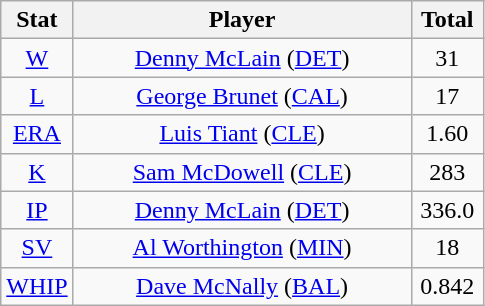<table class="wikitable" style="text-align:center;">
<tr>
<th style="width:15%;">Stat</th>
<th>Player</th>
<th style="width:15%;">Total</th>
</tr>
<tr>
<td><a href='#'>W</a></td>
<td><a href='#'>Denny McLain</a> (<a href='#'>DET</a>)</td>
<td>31</td>
</tr>
<tr>
<td><a href='#'>L</a></td>
<td><a href='#'>George Brunet</a> (<a href='#'>CAL</a>)</td>
<td>17</td>
</tr>
<tr>
<td><a href='#'>ERA</a></td>
<td><a href='#'>Luis Tiant</a> (<a href='#'>CLE</a>)</td>
<td>1.60</td>
</tr>
<tr>
<td><a href='#'>K</a></td>
<td><a href='#'>Sam McDowell</a> (<a href='#'>CLE</a>)</td>
<td>283</td>
</tr>
<tr>
<td><a href='#'>IP</a></td>
<td><a href='#'>Denny McLain</a> (<a href='#'>DET</a>)</td>
<td>336.0</td>
</tr>
<tr>
<td><a href='#'>SV</a></td>
<td><a href='#'>Al Worthington</a> (<a href='#'>MIN</a>)</td>
<td>18</td>
</tr>
<tr>
<td><a href='#'>WHIP</a></td>
<td><a href='#'>Dave McNally</a> (<a href='#'>BAL</a>)</td>
<td>0.842</td>
</tr>
</table>
